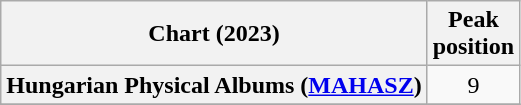<table class="wikitable sortable plainrowheaders" style="text-align:center;">
<tr>
<th scope="col">Chart (2023)</th>
<th scope="col">Peak<br>position</th>
</tr>
<tr>
<th scope="row">Hungarian Physical Albums (<a href='#'>MAHASZ</a>)</th>
<td>9</td>
</tr>
<tr>
</tr>
</table>
